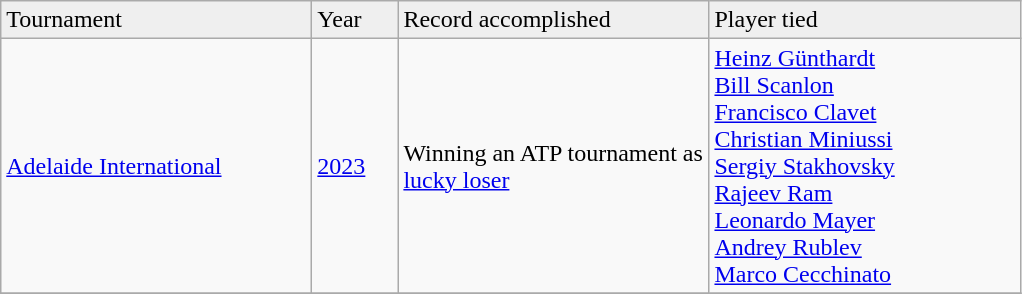<table class=wikitable>
<tr style="background:#efefef;">
<td width=200>Tournament</td>
<td width=50>Year</td>
<td width=200>Record accomplished</td>
<td width=200>Player tied</td>
</tr>
<tr>
<td><a href='#'>Adelaide International</a></td>
<td><a href='#'>2023</a></td>
<td>Winning an ATP tournament as <a href='#'>lucky loser</a></td>
<td><a href='#'>Heinz Günthardt</a><br><a href='#'>Bill Scanlon</a><br><a href='#'>Francisco Clavet</a><br><a href='#'>Christian Miniussi</a><br><a href='#'>Sergiy Stakhovsky</a><br><a href='#'>Rajeev Ram</a><br><a href='#'>Leonardo Mayer</a><br><a href='#'>Andrey Rublev</a><br><a href='#'>Marco Cecchinato</a></td>
</tr>
<tr>
</tr>
</table>
